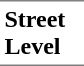<table border=0 cellspacing=0 cellpadding=3>
<tr>
<td style="border-bottom:solid 1px gray;border-top:solid 1px gray;" width=50 valign=top><strong>Street Level</strong></td>
</tr>
</table>
